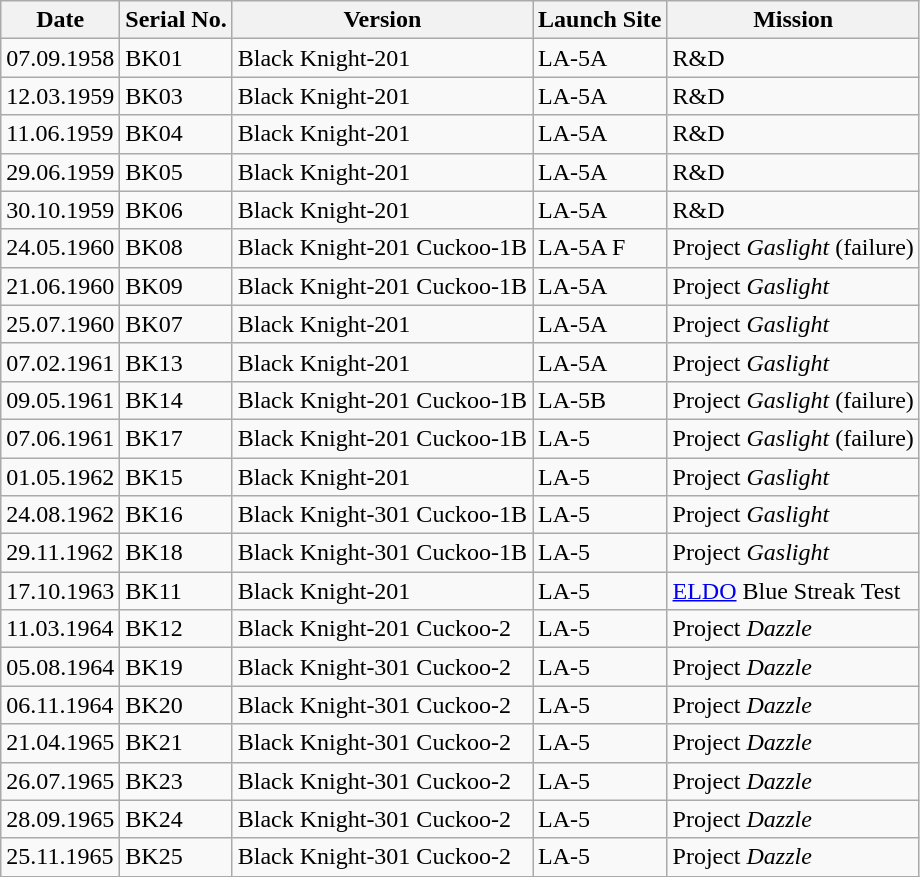<table class="wikitable sortable">
<tr>
<th>Date</th>
<th>Serial No.</th>
<th>Version</th>
<th>Launch Site</th>
<th>Mission</th>
</tr>
<tr>
<td>07.09.1958</td>
<td>BK01</td>
<td>Black Knight-201</td>
<td>LA-5A</td>
<td>R&D</td>
</tr>
<tr>
<td>12.03.1959</td>
<td>BK03</td>
<td>Black Knight-201</td>
<td>LA-5A</td>
<td>R&D</td>
</tr>
<tr>
<td>11.06.1959</td>
<td>BK04</td>
<td>Black Knight-201</td>
<td>LA-5A</td>
<td>R&D</td>
</tr>
<tr>
<td>29.06.1959</td>
<td>BK05</td>
<td>Black Knight-201</td>
<td>LA-5A</td>
<td>R&D</td>
</tr>
<tr>
<td>30.10.1959</td>
<td>BK06</td>
<td>Black Knight-201</td>
<td>LA-5A</td>
<td>R&D</td>
</tr>
<tr>
<td>24.05.1960</td>
<td>BK08</td>
<td>Black Knight-201 Cuckoo-1B</td>
<td>LA-5A F</td>
<td>Project <em>Gaslight</em> (failure)</td>
</tr>
<tr>
<td>21.06.1960</td>
<td>BK09</td>
<td>Black Knight-201 Cuckoo-1B</td>
<td>LA-5A</td>
<td>Project <em>Gaslight</em></td>
</tr>
<tr>
<td>25.07.1960</td>
<td>BK07</td>
<td>Black Knight-201</td>
<td>LA-5A</td>
<td>Project <em>Gaslight</em></td>
</tr>
<tr>
<td>07.02.1961</td>
<td>BK13</td>
<td>Black Knight-201</td>
<td>LA-5A</td>
<td>Project <em>Gaslight</em></td>
</tr>
<tr>
<td>09.05.1961</td>
<td>BK14</td>
<td>Black Knight-201 Cuckoo-1B</td>
<td>LA-5B</td>
<td>Project <em>Gaslight</em> (failure)</td>
</tr>
<tr>
<td>07.06.1961</td>
<td>BK17</td>
<td>Black Knight-201 Cuckoo-1B</td>
<td>LA-5</td>
<td>Project <em>Gaslight</em> (failure)</td>
</tr>
<tr>
<td>01.05.1962</td>
<td>BK15</td>
<td>Black Knight-201</td>
<td>LA-5</td>
<td>Project <em>Gaslight</em></td>
</tr>
<tr>
<td>24.08.1962</td>
<td>BK16</td>
<td>Black Knight-301 Cuckoo-1B</td>
<td>LA-5</td>
<td>Project <em>Gaslight</em></td>
</tr>
<tr>
<td>29.11.1962</td>
<td>BK18</td>
<td>Black Knight-301 Cuckoo-1B</td>
<td>LA-5</td>
<td>Project <em>Gaslight</em></td>
</tr>
<tr>
<td>17.10.1963</td>
<td>BK11</td>
<td>Black Knight-201</td>
<td>LA-5</td>
<td><a href='#'>ELDO</a> Blue Streak Test</td>
</tr>
<tr>
<td>11.03.1964</td>
<td>BK12</td>
<td>Black Knight-201 Cuckoo-2</td>
<td>LA-5</td>
<td>Project <em>Dazzle</em></td>
</tr>
<tr>
<td>05.08.1964</td>
<td>BK19</td>
<td>Black Knight-301 Cuckoo-2</td>
<td>LA-5</td>
<td>Project <em>Dazzle</em></td>
</tr>
<tr>
<td>06.11.1964</td>
<td>BK20</td>
<td>Black Knight-301 Cuckoo-2</td>
<td>LA-5</td>
<td>Project <em>Dazzle</em></td>
</tr>
<tr>
<td>21.04.1965</td>
<td>BK21</td>
<td>Black Knight-301 Cuckoo-2</td>
<td>LA-5</td>
<td>Project <em>Dazzle</em></td>
</tr>
<tr>
<td>26.07.1965</td>
<td>BK23</td>
<td>Black Knight-301 Cuckoo-2</td>
<td>LA-5</td>
<td>Project <em>Dazzle</em></td>
</tr>
<tr>
<td>28.09.1965</td>
<td>BK24</td>
<td>Black Knight-301 Cuckoo-2</td>
<td>LA-5</td>
<td>Project <em>Dazzle</em></td>
</tr>
<tr>
<td>25.11.1965</td>
<td>BK25</td>
<td>Black Knight-301 Cuckoo-2</td>
<td>LA-5</td>
<td>Project <em>Dazzle</em></td>
</tr>
</table>
